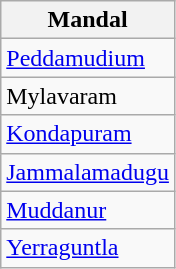<table class="wikitable sortable static-row-numbers static-row-header-hash">
<tr>
<th>Mandal</th>
</tr>
<tr>
<td><a href='#'>Peddamudium</a></td>
</tr>
<tr>
<td>Mylavaram</td>
</tr>
<tr>
<td><a href='#'>Kondapuram</a></td>
</tr>
<tr>
<td><a href='#'>Jammalamadugu</a></td>
</tr>
<tr>
<td><a href='#'>Muddanur</a></td>
</tr>
<tr>
<td><a href='#'>Yerraguntla</a></td>
</tr>
</table>
